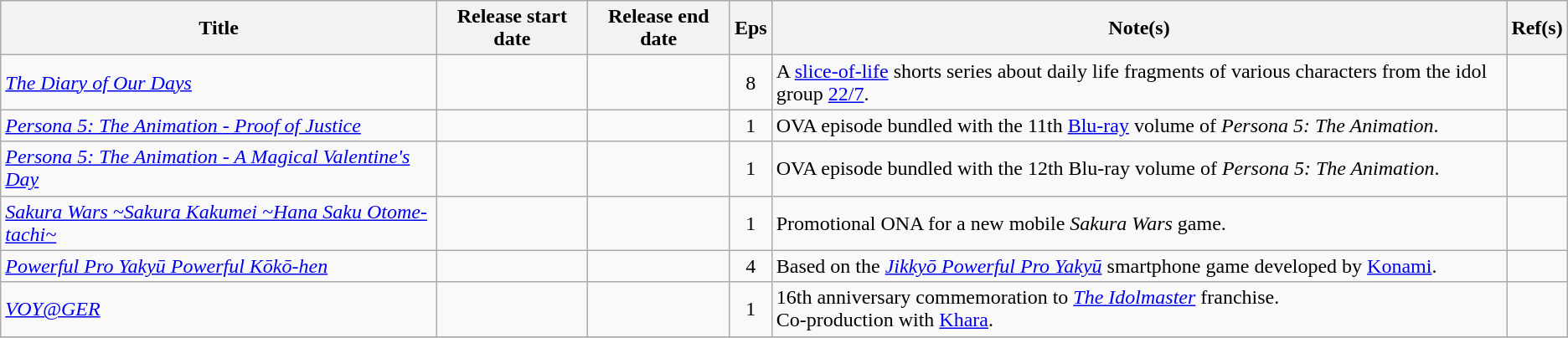<table class="wikitable sortable">
<tr>
<th scope="col">Title</th>
<th scope="col">Release start date</th>
<th scope="col">Release end date</th>
<th scope="col" class="unsortable">Eps</th>
<th scope="col" class="unsortable">Note(s)</th>
<th scope="col" class="unsortable">Ref(s)</th>
</tr>
<tr>
<td><em><a href='#'>The Diary of Our Days</a></em></td>
<td></td>
<td></td>
<td style="text-align:center">8</td>
<td>A <a href='#'>slice-of-life</a> shorts series about daily life fragments of various characters from the idol group <a href='#'>22/7</a>.</td>
<td style="text-align:center"></td>
</tr>
<tr>
<td><em><a href='#'>Persona 5: The Animation - Proof of Justice</a></em></td>
<td></td>
<td></td>
<td style="text-align:center">1</td>
<td>OVA episode bundled with the 11th <a href='#'>Blu-ray</a> volume of <em>Persona 5: The Animation</em>.</td>
<td style="text-align:center"></td>
</tr>
<tr>
<td><em><a href='#'>Persona 5: The Animation - A Magical Valentine's Day</a></em></td>
<td></td>
<td></td>
<td style="text-align:center">1</td>
<td>OVA episode bundled with the 12th Blu-ray volume of <em>Persona 5: The Animation</em>.</td>
<td style="text-align:center"></td>
</tr>
<tr>
<td><em><a href='#'>Sakura Wars ~Sakura Kakumei ~Hana Saku Otome-tachi~</a></em></td>
<td></td>
<td></td>
<td style="text-align:center">1</td>
<td>Promotional ONA for a new mobile <em>Sakura Wars</em> game.</td>
<td style="text-align:center"></td>
</tr>
<tr>
<td><em><a href='#'>Powerful Pro Yakyū Powerful Kōkō-hen</a></em></td>
<td></td>
<td></td>
<td style="text-align:center">4</td>
<td>Based on the <em><a href='#'>Jikkyō Powerful Pro Yakyū</a></em> smartphone game developed by <a href='#'>Konami</a>.</td>
<td style="text-align:center"></td>
</tr>
<tr>
<td><em><a href='#'>VOY@GER</a></em></td>
<td></td>
<td></td>
<td style="text-align:center">1</td>
<td>16th anniversary commemoration to <em><a href='#'>The Idolmaster</a></em> franchise.<br>Co-production with <a href='#'>Khara</a>.</td>
<td style="text-align:center"></td>
</tr>
<tr>
</tr>
</table>
